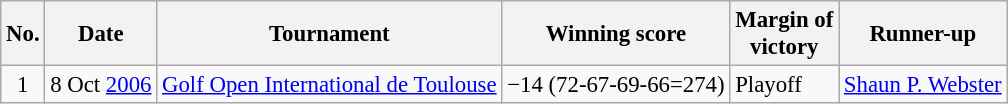<table class="wikitable" style="font-size:95%;">
<tr>
<th>No.</th>
<th>Date</th>
<th>Tournament</th>
<th>Winning score</th>
<th>Margin of<br>victory</th>
<th>Runner-up</th>
</tr>
<tr>
<td align=center>1</td>
<td align=right>8 Oct <a href='#'>2006</a></td>
<td><a href='#'>Golf Open International de Toulouse</a></td>
<td>−14 (72-67-69-66=274)</td>
<td>Playoff</td>
<td> <a href='#'>Shaun P. Webster</a></td>
</tr>
</table>
